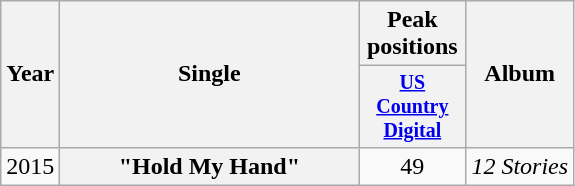<table class="wikitable plainrowheaders" style="text-align:center;">
<tr>
<th rowspan="2">Year</th>
<th rowspan="2" style="width:12em;">Single</th>
<th>Peak positions</th>
<th rowspan="2">Album</th>
</tr>
<tr style="font-size:smaller;">
<th width="65"><a href='#'>US Country Digital</a><br></th>
</tr>
<tr>
<td>2015</td>
<th scope="row">"Hold My Hand"</th>
<td>49</td>
<td style="text-align:left;"><em>12 Stories</em></td>
</tr>
</table>
